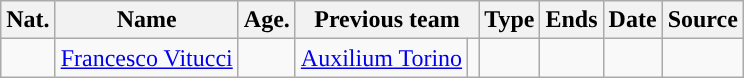<table class="wikitable sortable">
<tr>
<th>Nat.</th>
<th>Name</th>
<th>Age.</th>
<th colspan=2>Previous team</th>
<th>Type</th>
<th>Ends</th>
<th>Date</th>
<th>Source</th>
</tr>
<tr>
<td></td>
<td><a href='#'>Francesco Vitucci</a></td>
<td></td>
<td><a href='#'>Auxilium Torino</a></td>
<td></td>
<td></td>
<td></td>
<td></td>
<td></td>
</tr>
</table>
